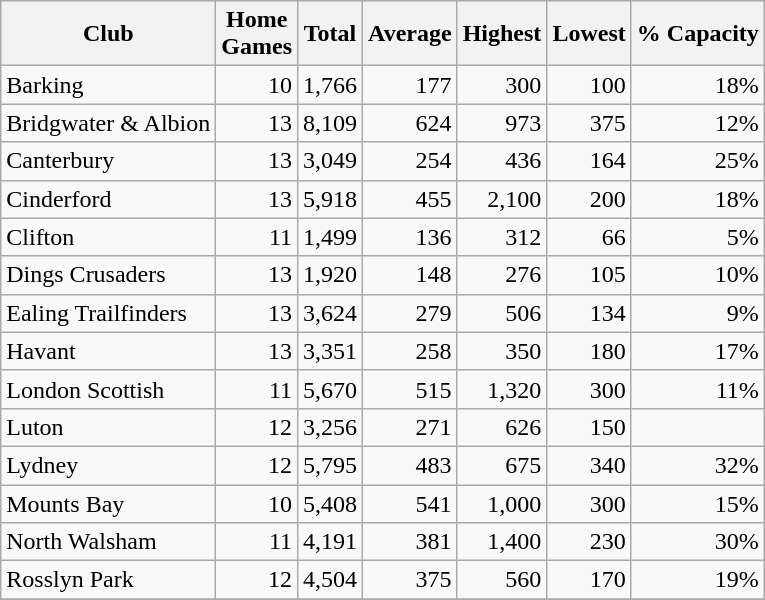<table class="wikitable sortable" style="text-align:right">
<tr>
<th>Club</th>
<th>Home<br>Games</th>
<th>Total</th>
<th>Average</th>
<th>Highest</th>
<th>Lowest</th>
<th>% Capacity</th>
</tr>
<tr>
<td style="text-align:left">Barking</td>
<td>10</td>
<td>1,766</td>
<td>177</td>
<td>300</td>
<td>100</td>
<td>18%</td>
</tr>
<tr>
<td style="text-align:left">Bridgwater & Albion</td>
<td>13</td>
<td>8,109</td>
<td>624</td>
<td>973</td>
<td>375</td>
<td>12%</td>
</tr>
<tr>
<td style="text-align:left">Canterbury</td>
<td>13</td>
<td>3,049</td>
<td>254</td>
<td>436</td>
<td>164</td>
<td>25%</td>
</tr>
<tr>
<td style="text-align:left">Cinderford</td>
<td>13</td>
<td>5,918</td>
<td>455</td>
<td>2,100</td>
<td>200</td>
<td>18%</td>
</tr>
<tr>
<td style="text-align:left">Clifton</td>
<td>11</td>
<td>1,499</td>
<td>136</td>
<td>312</td>
<td>66</td>
<td>5%</td>
</tr>
<tr>
<td style="text-align:left">Dings Crusaders</td>
<td>13</td>
<td>1,920</td>
<td>148</td>
<td>276</td>
<td>105</td>
<td>10%</td>
</tr>
<tr>
<td style="text-align:left">Ealing Trailfinders</td>
<td>13</td>
<td>3,624</td>
<td>279</td>
<td>506</td>
<td>134</td>
<td>9%</td>
</tr>
<tr>
<td style="text-align:left">Havant</td>
<td>13</td>
<td>3,351</td>
<td>258</td>
<td>350</td>
<td>180</td>
<td>17%</td>
</tr>
<tr>
<td style="text-align:left">London Scottish</td>
<td>11</td>
<td>5,670</td>
<td>515</td>
<td>1,320</td>
<td>300</td>
<td>11%</td>
</tr>
<tr>
<td style="text-align:left">Luton</td>
<td>12</td>
<td>3,256</td>
<td>271</td>
<td>626</td>
<td>150</td>
<td></td>
</tr>
<tr>
<td style="text-align:left">Lydney</td>
<td>12</td>
<td>5,795</td>
<td>483</td>
<td>675</td>
<td>340</td>
<td>32%</td>
</tr>
<tr>
<td style="text-align:left">Mounts Bay</td>
<td>10</td>
<td>5,408</td>
<td>541</td>
<td>1,000</td>
<td>300</td>
<td>15%</td>
</tr>
<tr>
<td style="text-align:left">North Walsham</td>
<td>11</td>
<td>4,191</td>
<td>381</td>
<td>1,400</td>
<td>230</td>
<td>30%</td>
</tr>
<tr>
<td style="text-align:left">Rosslyn Park</td>
<td>12</td>
<td>4,504</td>
<td>375</td>
<td>560</td>
<td>170</td>
<td>19%</td>
</tr>
<tr>
</tr>
</table>
